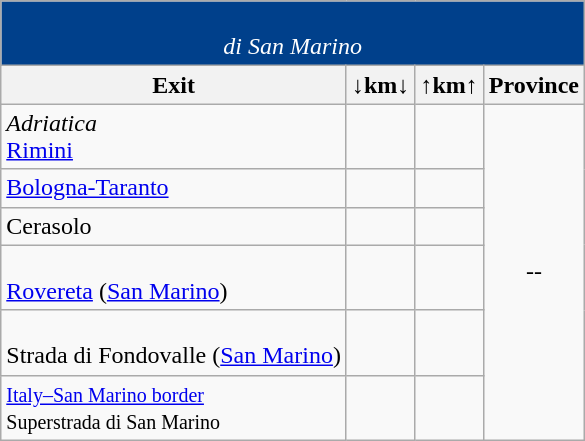<table class="wikitable">
<tr align="center" bgcolor="00408B" style="color: white;font-size:100%;">
<td colspan="5"><br><em>di San Marino</em></td>
</tr>
<tr>
<th>Exit</th>
<th>↓km↓</th>
<th>↑km↑</th>
<th>Province</th>
</tr>
<tr>
<td>  <em>Adriatica</em><br> <a href='#'>Rimini</a></td>
<td " align="right"></td>
<td "align="right"></td>
<td rowspan="6" align="center">--</td>
</tr>
<tr>
<td>  <a href='#'>Bologna-Taranto</a></td>
<td " align="right"></td>
<td " align="right"></td>
</tr>
<tr>
<td>  Cerasolo</td>
<td " align="right"></td>
<td " align="right"></td>
</tr>
<tr>
<td> <br><a href='#'>Rovereta</a> (<a href='#'>San Marino</a>)</td>
<td " align="right"></td>
<td " align="right"></td>
</tr>
<tr>
<td> <br>Strada di Fondovalle (<a href='#'>San Marino</a>)</td>
<td " align="right"></td>
<td " align="right"></td>
</tr>
<tr>
<td>  <small><a href='#'>Italy–San Marino border</a><br>  Superstrada di San Marino </small></td>
<td " align="right"></td>
<td " align="right"></td>
</tr>
</table>
